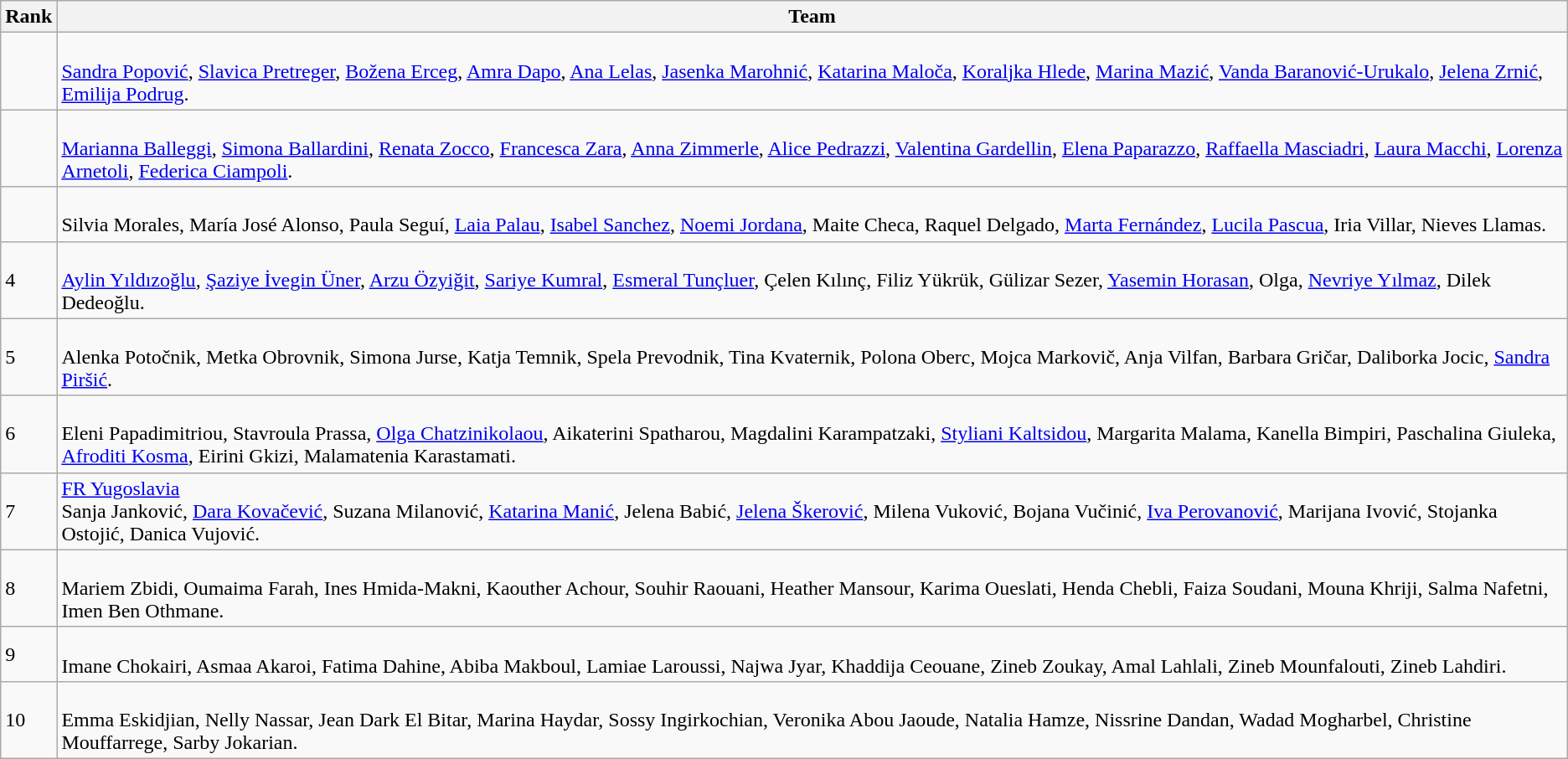<table class="wikitable" border="1">
<tr>
<th>Rank</th>
<th>Team</th>
</tr>
<tr>
<td></td>
<td><br><a href='#'>Sandra Popović</a>, <a href='#'>Slavica Pretreger</a>, <a href='#'>Božena Erceg</a>, <a href='#'>Amra Dapo</a>, <a href='#'>Ana Lelas</a>, <a href='#'>Jasenka Marohnić</a>, <a href='#'>Katarina Maloča</a>, <a href='#'>Koraljka Hlede</a>, <a href='#'>Marina Mazić</a>, <a href='#'>Vanda Baranović-Urukalo</a>, <a href='#'>Jelena Zrnić</a>, <a href='#'>Emilija Podrug</a>.</td>
</tr>
<tr>
<td></td>
<td><br><a href='#'>Marianna Balleggi</a>, <a href='#'>Simona Ballardini</a>, <a href='#'>Renata Zocco</a>, <a href='#'>Francesca Zara</a>, <a href='#'>Anna Zimmerle</a>, <a href='#'>Alice Pedrazzi</a>, <a href='#'>Valentina Gardellin</a>, <a href='#'>Elena Paparazzo</a>, <a href='#'>Raffaella Masciadri</a>, <a href='#'>Laura Macchi</a>, <a href='#'>Lorenza Arnetoli</a>, <a href='#'>Federica Ciampoli</a>.</td>
</tr>
<tr>
<td></td>
<td><br>Silvia Morales, María José Alonso, Paula Seguí, <a href='#'>Laia Palau</a>, <a href='#'>Isabel Sanchez</a>, <a href='#'>Noemi Jordana</a>, Maite Checa, Raquel Delgado, <a href='#'>Marta Fernández</a>, <a href='#'>Lucila Pascua</a>, Iria Villar, Nieves Llamas.</td>
</tr>
<tr>
<td>4</td>
<td><br><a href='#'>Aylin Yıldızoğlu</a>, <a href='#'>Şaziye İvegin Üner</a>, <a href='#'>Arzu Özyiğit</a>, <a href='#'>Sariye Kumral</a>, <a href='#'>Esmeral Tunçluer</a>, Çelen Kılınç, Filiz Yükrük, Gülizar Sezer, <a href='#'>Yasemin Horasan</a>, Olga, <a href='#'>Nevriye Yılmaz</a>, Dilek Dedeoğlu.</td>
</tr>
<tr>
<td>5</td>
<td><br>Alenka Potočnik, Metka Obrovnik, Simona Jurse, Katja Temnik, Spela Prevodnik, Tina Kvaternik, Polona Oberc, Mojca Markovič, Anja Vilfan, Barbara Gričar, Daliborka Jocic, <a href='#'>Sandra Piršić</a>.</td>
</tr>
<tr>
<td>6</td>
<td><br>Eleni Papadimitriou, Stavroula Prassa, <a href='#'>Olga Chatzinikolaou</a>, Aikaterini Spatharou, Magdalini Karampatzaki, <a href='#'>Styliani Kaltsidou</a>, Margarita Malama, Kanella Bimpiri, Paschalina Giuleka, <a href='#'>Afroditi Kosma</a>, Eirini Gkizi, Malamatenia Karastamati.</td>
</tr>
<tr>
<td>7</td>
<td> <a href='#'>FR Yugoslavia</a><br>Sanja Janković, <a href='#'>Dara Kovačević</a>, Suzana Milanović, <a href='#'>Katarina Manić</a>, Jelena Babić, <a href='#'>Jelena Škerović</a>, Milena Vuković, Bojana Vučinić, <a href='#'>Iva Perovanović</a>, Marijana Ivović, Stojanka Ostojić, Danica Vujović.</td>
</tr>
<tr>
<td>8</td>
<td><br>Mariem Zbidi, Oumaima Farah, Ines Hmida-Makni, Kaouther Achour, Souhir Raouani, Heather Mansour, Karima Oueslati, Henda Chebli, Faiza Soudani, Mouna Khriji, Salma Nafetni, Imen Ben Othmane.</td>
</tr>
<tr>
<td>9</td>
<td><br>Imane Chokairi, Asmaa Akaroi, Fatima Dahine, Abiba Makboul, Lamiae Laroussi, Najwa Jyar, Khaddija Ceouane, Zineb Zoukay, Amal Lahlali, Zineb Mounfalouti, Zineb Lahdiri.</td>
</tr>
<tr>
<td>10</td>
<td><br>Emma Eskidjian, Nelly Nassar, Jean Dark El Bitar, Marina Haydar, Sossy Ingirkochian, Veronika Abou Jaoude, Natalia Hamze, Nissrine Dandan, Wadad Mogharbel, Christine Mouffarrege, Sarby Jokarian.</td>
</tr>
</table>
